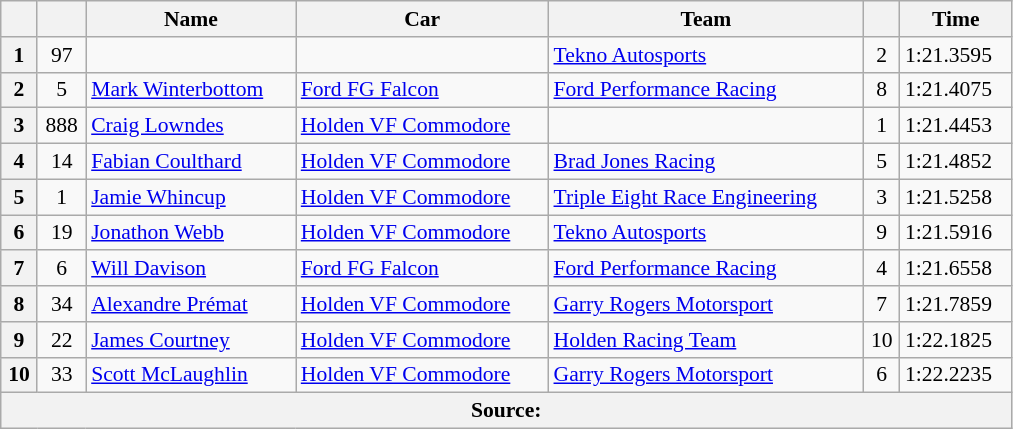<table class="wikitable" width=67.5% style="font-size: 90%; max-width: 675px">
<tr>
<th></th>
<th></th>
<th>Name</th>
<th>Car</th>
<th>Team</th>
<th></th>
<th>Time</th>
</tr>
<tr>
<th>1</th>
<td align="center">97</td>
<td></td>
<td></td>
<td><a href='#'>Tekno Autosports</a></td>
<td align="center">2</td>
<td>1:21.3595</td>
</tr>
<tr>
<th>2</th>
<td align="center">5</td>
<td> <a href='#'>Mark Winterbottom</a></td>
<td><a href='#'>Ford FG Falcon</a></td>
<td><a href='#'>Ford Performance Racing</a></td>
<td align="center">8</td>
<td>1:21.4075</td>
</tr>
<tr>
<th>3</th>
<td align="center">888</td>
<td> <a href='#'>Craig Lowndes</a></td>
<td><a href='#'>Holden VF Commodore</a></td>
<td></td>
<td align="center">1</td>
<td>1:21.4453</td>
</tr>
<tr>
<th>4</th>
<td align="center">14</td>
<td> <a href='#'>Fabian Coulthard</a></td>
<td><a href='#'>Holden VF Commodore</a></td>
<td><a href='#'>Brad Jones Racing</a></td>
<td align="center">5</td>
<td>1:21.4852</td>
</tr>
<tr>
<th>5</th>
<td align="center">1</td>
<td> <a href='#'>Jamie Whincup</a></td>
<td><a href='#'>Holden VF Commodore</a></td>
<td><a href='#'>Triple Eight Race Engineering</a></td>
<td align="center">3</td>
<td>1:21.5258</td>
</tr>
<tr>
<th>6</th>
<td align="center">19</td>
<td> <a href='#'>Jonathon Webb</a></td>
<td><a href='#'>Holden VF Commodore</a></td>
<td><a href='#'>Tekno Autosports</a></td>
<td align="center">9</td>
<td>1:21.5916</td>
</tr>
<tr>
<th>7</th>
<td align="center">6</td>
<td> <a href='#'>Will Davison</a></td>
<td><a href='#'>Ford FG Falcon</a></td>
<td><a href='#'>Ford Performance Racing</a></td>
<td align="center">4</td>
<td>1:21.6558</td>
</tr>
<tr>
<th>8</th>
<td align="center">34</td>
<td> <a href='#'>Alexandre Prémat</a></td>
<td><a href='#'>Holden VF Commodore</a></td>
<td><a href='#'>Garry Rogers Motorsport</a></td>
<td align="center">7</td>
<td>1:21.7859</td>
</tr>
<tr>
<th>9</th>
<td align="center">22</td>
<td> <a href='#'>James Courtney</a></td>
<td><a href='#'>Holden VF Commodore</a></td>
<td><a href='#'>Holden Racing Team</a></td>
<td align="center">10</td>
<td>1:22.1825</td>
</tr>
<tr>
<th>10</th>
<td align="center">33</td>
<td> <a href='#'>Scott McLaughlin</a></td>
<td><a href='#'>Holden VF Commodore</a></td>
<td><a href='#'>Garry Rogers Motorsport</a></td>
<td align="center">6</td>
<td>1:22.2235</td>
</tr>
<tr>
<th colspan="7">Source:</th>
</tr>
</table>
